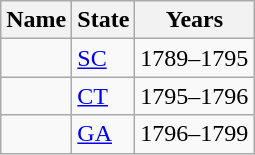<table class="wikitable sortable">
<tr>
<th>Name</th>
<th>State</th>
<th>Years</th>
</tr>
<tr>
<td></td>
<td><a href='#'>SC</a></td>
<td>1789–1795</td>
</tr>
<tr>
<td></td>
<td><a href='#'>CT</a></td>
<td>1795–1796</td>
</tr>
<tr>
<td></td>
<td><a href='#'>GA</a></td>
<td>1796–1799</td>
</tr>
</table>
